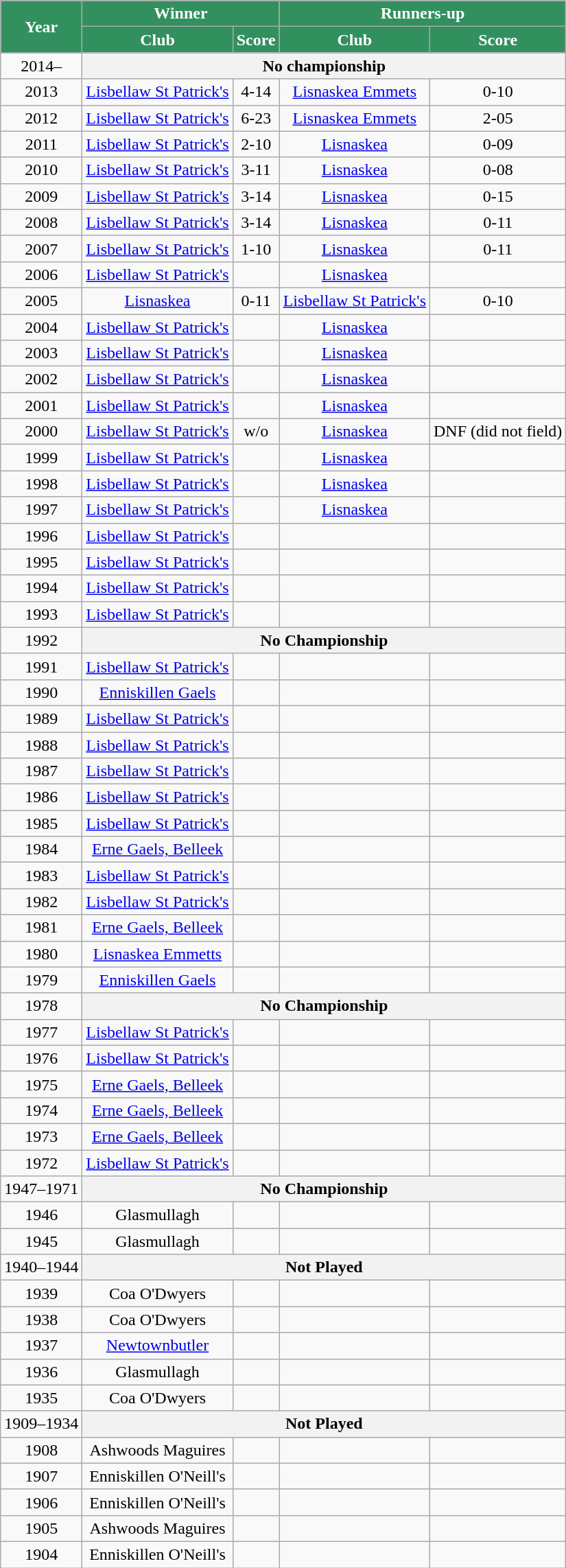<table class="wikitable sortable" style="text-align:center;">
<tr>
<th rowspan="2" style="background:#32905f;color:white">Year</th>
<th colspan="2" style="background:#32905f;color:white">Winner</th>
<th colspan="2" style="background:#32905f;color:white">Runners-up</th>
</tr>
<tr>
<th style="background:#32905f;color:white">Club</th>
<th style="background:#32905f;color:white">Score</th>
<th style="background:#32905f;color:white">Club</th>
<th style="background:#32905f;color:white">Score</th>
</tr>
<tr>
<td>2014–</td>
<th colspan="4">No championship</th>
</tr>
<tr>
<td>2013</td>
<td><a href='#'>Lisbellaw St Patrick's</a></td>
<td>4-14</td>
<td><a href='#'>Lisnaskea Emmets</a></td>
<td>0-10</td>
</tr>
<tr>
<td>2012</td>
<td><a href='#'>Lisbellaw St Patrick's</a></td>
<td>6-23</td>
<td><a href='#'>Lisnaskea Emmets</a></td>
<td>2-05</td>
</tr>
<tr>
<td>2011</td>
<td><a href='#'>Lisbellaw St Patrick's</a></td>
<td>2-10</td>
<td><a href='#'>Lisnaskea</a></td>
<td>0-09</td>
</tr>
<tr>
<td>2010</td>
<td><a href='#'>Lisbellaw St Patrick's</a></td>
<td>3-11</td>
<td><a href='#'>Lisnaskea</a></td>
<td>0-08</td>
</tr>
<tr>
<td>2009</td>
<td><a href='#'>Lisbellaw St Patrick's</a></td>
<td>3-14</td>
<td><a href='#'>Lisnaskea</a></td>
<td>0-15</td>
</tr>
<tr>
<td>2008</td>
<td><a href='#'>Lisbellaw St Patrick's</a></td>
<td>3-14</td>
<td><a href='#'>Lisnaskea</a></td>
<td>0-11</td>
</tr>
<tr>
<td>2007</td>
<td><a href='#'>Lisbellaw St Patrick's</a></td>
<td>1-10</td>
<td><a href='#'>Lisnaskea</a></td>
<td>0-11</td>
</tr>
<tr>
<td>2006</td>
<td><a href='#'>Lisbellaw St Patrick's</a></td>
<td></td>
<td><a href='#'>Lisnaskea</a></td>
<td></td>
</tr>
<tr>
<td>2005</td>
<td><a href='#'>Lisnaskea</a></td>
<td>0-11</td>
<td><a href='#'>Lisbellaw St Patrick's</a></td>
<td>0-10</td>
</tr>
<tr>
<td>2004</td>
<td><a href='#'>Lisbellaw St Patrick's</a></td>
<td></td>
<td><a href='#'>Lisnaskea</a></td>
<td></td>
</tr>
<tr>
<td>2003</td>
<td><a href='#'>Lisbellaw St Patrick's</a></td>
<td></td>
<td><a href='#'>Lisnaskea</a></td>
<td></td>
</tr>
<tr>
<td>2002</td>
<td><a href='#'>Lisbellaw St Patrick's</a></td>
<td></td>
<td><a href='#'>Lisnaskea</a></td>
<td></td>
</tr>
<tr>
<td>2001</td>
<td><a href='#'>Lisbellaw St Patrick's</a></td>
<td></td>
<td><a href='#'>Lisnaskea</a></td>
<td></td>
</tr>
<tr>
<td>2000</td>
<td><a href='#'>Lisbellaw St Patrick's</a></td>
<td>w/o</td>
<td><a href='#'>Lisnaskea</a></td>
<td>DNF (did not field)</td>
</tr>
<tr>
<td>1999</td>
<td><a href='#'>Lisbellaw St Patrick's</a></td>
<td></td>
<td><a href='#'>Lisnaskea</a></td>
<td></td>
</tr>
<tr>
<td>1998</td>
<td><a href='#'>Lisbellaw St Patrick's</a></td>
<td></td>
<td><a href='#'>Lisnaskea</a></td>
<td></td>
</tr>
<tr>
<td>1997</td>
<td><a href='#'>Lisbellaw St Patrick's</a></td>
<td></td>
<td><a href='#'>Lisnaskea</a></td>
<td></td>
</tr>
<tr>
<td>1996</td>
<td><a href='#'>Lisbellaw St Patrick's</a></td>
<td></td>
<td></td>
<td></td>
</tr>
<tr>
<td>1995</td>
<td><a href='#'>Lisbellaw St Patrick's</a></td>
<td></td>
<td></td>
<td></td>
</tr>
<tr>
<td>1994</td>
<td><a href='#'>Lisbellaw St Patrick's</a></td>
<td></td>
<td></td>
<td></td>
</tr>
<tr>
<td>1993</td>
<td><a href='#'>Lisbellaw St Patrick's</a></td>
<td></td>
<td></td>
<td></td>
</tr>
<tr>
<td>1992</td>
<th colspan="4" align="center"><strong>No Championship</strong></th>
</tr>
<tr>
<td>1991</td>
<td><a href='#'>Lisbellaw St Patrick's</a></td>
<td></td>
<td></td>
<td></td>
</tr>
<tr>
<td>1990</td>
<td><a href='#'>Enniskillen Gaels</a></td>
<td></td>
<td></td>
<td></td>
</tr>
<tr>
<td>1989</td>
<td><a href='#'>Lisbellaw St Patrick's</a></td>
<td></td>
<td></td>
<td></td>
</tr>
<tr>
<td>1988</td>
<td><a href='#'>Lisbellaw St Patrick's</a></td>
<td></td>
<td></td>
<td></td>
</tr>
<tr>
<td>1987</td>
<td><a href='#'>Lisbellaw St Patrick's</a></td>
<td></td>
<td></td>
<td></td>
</tr>
<tr>
<td>1986</td>
<td><a href='#'>Lisbellaw St Patrick's</a></td>
<td></td>
<td></td>
<td></td>
</tr>
<tr>
<td>1985</td>
<td><a href='#'>Lisbellaw St Patrick's</a></td>
<td></td>
<td></td>
<td></td>
</tr>
<tr>
<td>1984</td>
<td><a href='#'>Erne Gaels, Belleek</a></td>
<td></td>
<td></td>
<td></td>
</tr>
<tr>
<td>1983</td>
<td><a href='#'>Lisbellaw St Patrick's</a></td>
<td></td>
<td></td>
<td></td>
</tr>
<tr>
<td>1982</td>
<td><a href='#'>Lisbellaw St Patrick's</a></td>
<td></td>
<td></td>
<td></td>
</tr>
<tr>
<td>1981</td>
<td><a href='#'>Erne Gaels, Belleek</a></td>
<td></td>
<td></td>
<td></td>
</tr>
<tr>
<td>1980</td>
<td><a href='#'>Lisnaskea Emmetts</a></td>
<td></td>
<td></td>
<td></td>
</tr>
<tr>
<td>1979</td>
<td><a href='#'>Enniskillen Gaels</a></td>
<td></td>
<td></td>
<td></td>
</tr>
<tr>
<td>1978</td>
<th colspan="4" align="center"><strong>No Championship</strong></th>
</tr>
<tr>
<td>1977</td>
<td><a href='#'>Lisbellaw St Patrick's</a></td>
<td></td>
<td></td>
<td></td>
</tr>
<tr>
<td>1976</td>
<td><a href='#'>Lisbellaw St Patrick's</a></td>
<td></td>
<td></td>
<td></td>
</tr>
<tr>
<td>1975</td>
<td><a href='#'>Erne Gaels, Belleek</a></td>
<td></td>
<td></td>
<td></td>
</tr>
<tr>
<td>1974</td>
<td><a href='#'>Erne Gaels, Belleek</a></td>
<td></td>
<td></td>
<td></td>
</tr>
<tr>
<td>1973</td>
<td><a href='#'>Erne Gaels, Belleek</a></td>
<td></td>
<td></td>
<td></td>
</tr>
<tr>
<td>1972</td>
<td><a href='#'>Lisbellaw St Patrick's</a></td>
<td></td>
<td></td>
<td></td>
</tr>
<tr>
<td>1947–1971</td>
<th colspan="4" align="center"><strong>No Championship</strong></th>
</tr>
<tr>
<td>1946</td>
<td>Glasmullagh</td>
<td></td>
<td></td>
<td></td>
</tr>
<tr>
<td>1945</td>
<td>Glasmullagh</td>
<td></td>
<td></td>
<td></td>
</tr>
<tr>
<td>1940–1944</td>
<th colspan="4" align="center"><strong>Not Played</strong></th>
</tr>
<tr>
<td>1939</td>
<td>Coa O'Dwyers</td>
<td></td>
<td></td>
<td></td>
</tr>
<tr>
<td>1938</td>
<td>Coa O'Dwyers</td>
<td></td>
<td></td>
<td></td>
</tr>
<tr>
<td>1937</td>
<td><a href='#'>Newtownbutler</a></td>
<td></td>
<td></td>
<td></td>
</tr>
<tr>
<td>1936</td>
<td>Glasmullagh</td>
<td></td>
<td></td>
<td></td>
</tr>
<tr>
<td>1935</td>
<td>Coa O'Dwyers</td>
<td></td>
<td></td>
<td></td>
</tr>
<tr>
<td>1909–1934</td>
<th colspan="4" align="center"><strong>Not Played</strong></th>
</tr>
<tr>
<td>1908</td>
<td>Ashwoods Maguires</td>
<td></td>
<td></td>
<td></td>
</tr>
<tr>
<td>1907</td>
<td>Enniskillen O'Neill's</td>
<td></td>
<td></td>
<td></td>
</tr>
<tr>
<td>1906</td>
<td>Enniskillen O'Neill's</td>
<td></td>
<td></td>
<td></td>
</tr>
<tr>
<td>1905</td>
<td>Ashwoods Maguires</td>
<td></td>
<td></td>
<td></td>
</tr>
<tr>
<td>1904</td>
<td>Enniskillen O'Neill's</td>
<td></td>
<td></td>
<td></td>
</tr>
</table>
